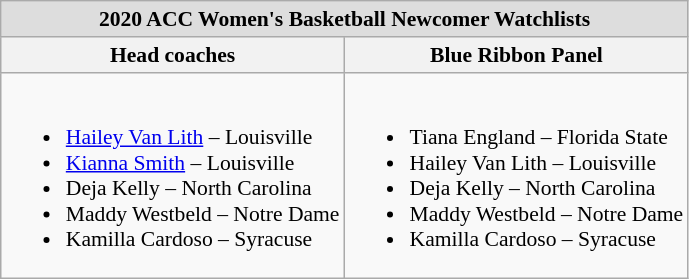<table class="wikitable" style="white-space:nowrap; font-size:90%;">
<tr>
<td colspan="2" style="text-align:center; background:#ddd;"><strong>2020 ACC Women's Basketball Newcomer Watchlists</strong></td>
</tr>
<tr>
<th>Head coaches</th>
<th>Blue Ribbon Panel</th>
</tr>
<tr>
<td><br><ul><li><a href='#'>Hailey Van Lith</a> – Louisville</li><li><a href='#'>Kianna Smith</a> – Louisville</li><li>Deja Kelly – North Carolina</li><li>Maddy Westbeld – Notre Dame</li><li>Kamilla Cardoso – Syracuse</li></ul></td>
<td><br><ul><li>Tiana England – Florida State</li><li>Hailey Van Lith – Louisville</li><li>Deja Kelly – North Carolina</li><li>Maddy Westbeld – Notre Dame</li><li>Kamilla Cardoso – Syracuse</li></ul></td>
</tr>
</table>
